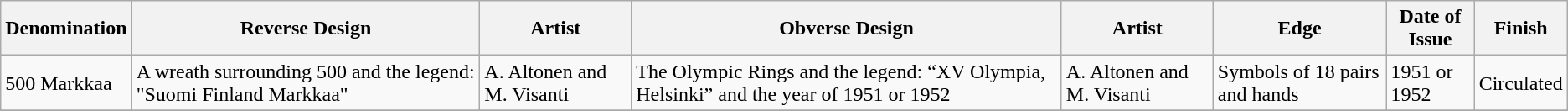<table class="wikitable">
<tr>
<th>Denomination</th>
<th>Reverse Design</th>
<th>Artist</th>
<th>Obverse Design</th>
<th>Artist</th>
<th>Edge</th>
<th>Date of Issue</th>
<th>Finish</th>
</tr>
<tr>
<td>500 Markkaa</td>
<td>A wreath surrounding 500 and the legend: "Suomi Finland Markkaa"</td>
<td>A. Altonen and M. Visanti</td>
<td>The Olympic Rings and the legend: “XV Olympia, Helsinki” and the year of 1951 or 1952</td>
<td>A. Altonen and M. Visanti</td>
<td>Symbols of 18 pairs and hands</td>
<td>1951 or 1952</td>
<td>Circulated</td>
</tr>
<tr>
</tr>
</table>
